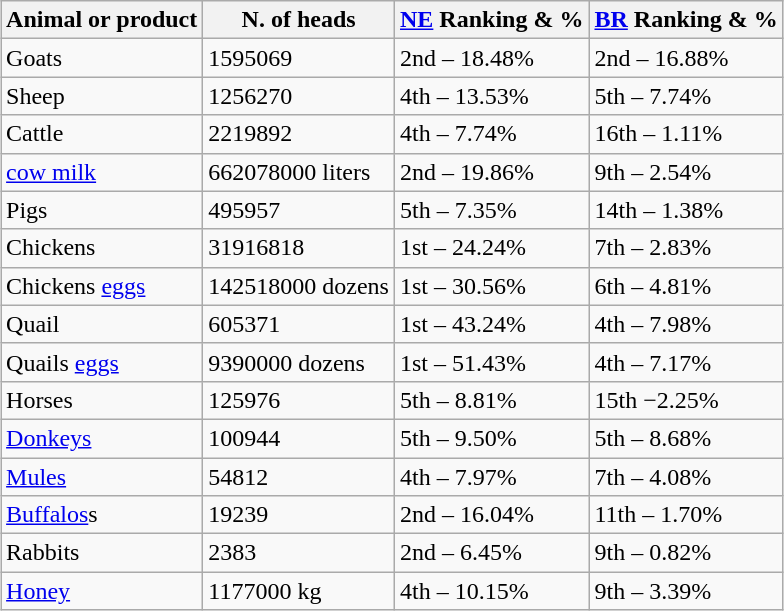<table class="wikitable" style="margin:0.3em auto">
<tr>
<th>Animal or product</th>
<th>N. of heads</th>
<th><a href='#'>NE</a> Ranking & %</th>
<th><a href='#'>BR</a> Ranking & %</th>
</tr>
<tr>
<td>Goats</td>
<td>1595069</td>
<td>2nd – 18.48%</td>
<td>2nd – 16.88%</td>
</tr>
<tr>
<td>Sheep</td>
<td>1256270</td>
<td>4th – 13.53%</td>
<td>5th –  7.74%</td>
</tr>
<tr>
<td>Cattle</td>
<td>2219892</td>
<td>4th – 7.74%</td>
<td>16th – 1.11%</td>
</tr>
<tr>
<td><a href='#'>cow milk</a></td>
<td>662078000 liters</td>
<td>2nd – 19.86%</td>
<td>9th –  2.54%</td>
</tr>
<tr>
<td>Pigs</td>
<td>495957</td>
<td>5th –  7.35%</td>
<td>14th – 1.38%</td>
</tr>
<tr>
<td>Chickens</td>
<td>31916818</td>
<td>1st – 24.24%</td>
<td>7th –  2.83%</td>
</tr>
<tr>
<td>Chickens <a href='#'>eggs</a></td>
<td>142518000 dozens</td>
<td>1st – 30.56%</td>
<td>6th –  4.81%</td>
</tr>
<tr>
<td>Quail</td>
<td>605371</td>
<td>1st – 43.24%</td>
<td>4th –  7.98%</td>
</tr>
<tr>
<td>Quails <a href='#'>eggs</a></td>
<td>9390000 dozens</td>
<td>1st – 51.43%</td>
<td>4th –  7.17%</td>
</tr>
<tr>
<td>Horses</td>
<td>125976</td>
<td>5th – 8.81%</td>
<td>15th −2.25%</td>
</tr>
<tr>
<td><a href='#'>Donkeys</a></td>
<td>100944</td>
<td>5th – 9.50%</td>
<td>5th – 8.68%</td>
</tr>
<tr>
<td><a href='#'>Mules</a></td>
<td>54812</td>
<td>4th – 7.97%</td>
<td>7th – 4.08%</td>
</tr>
<tr>
<td><a href='#'>Buffalos</a>s</td>
<td>19239</td>
<td>2nd –  16.04%</td>
<td>11th –  1.70%</td>
</tr>
<tr>
<td>Rabbits</td>
<td>2383</td>
<td>2nd – 6.45%</td>
<td>9th – 0.82%</td>
</tr>
<tr>
<td><a href='#'>Honey</a></td>
<td>1177000 kg</td>
<td>4th – 10.15%</td>
<td>9th –  3.39%</td>
</tr>
</table>
